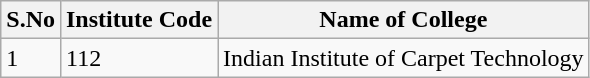<table class="wikitable sortable">
<tr>
<th>S.No</th>
<th>Institute Code</th>
<th>Name of College</th>
</tr>
<tr>
<td>1</td>
<td>112</td>
<td>Indian Institute of Carpet Technology</td>
</tr>
</table>
